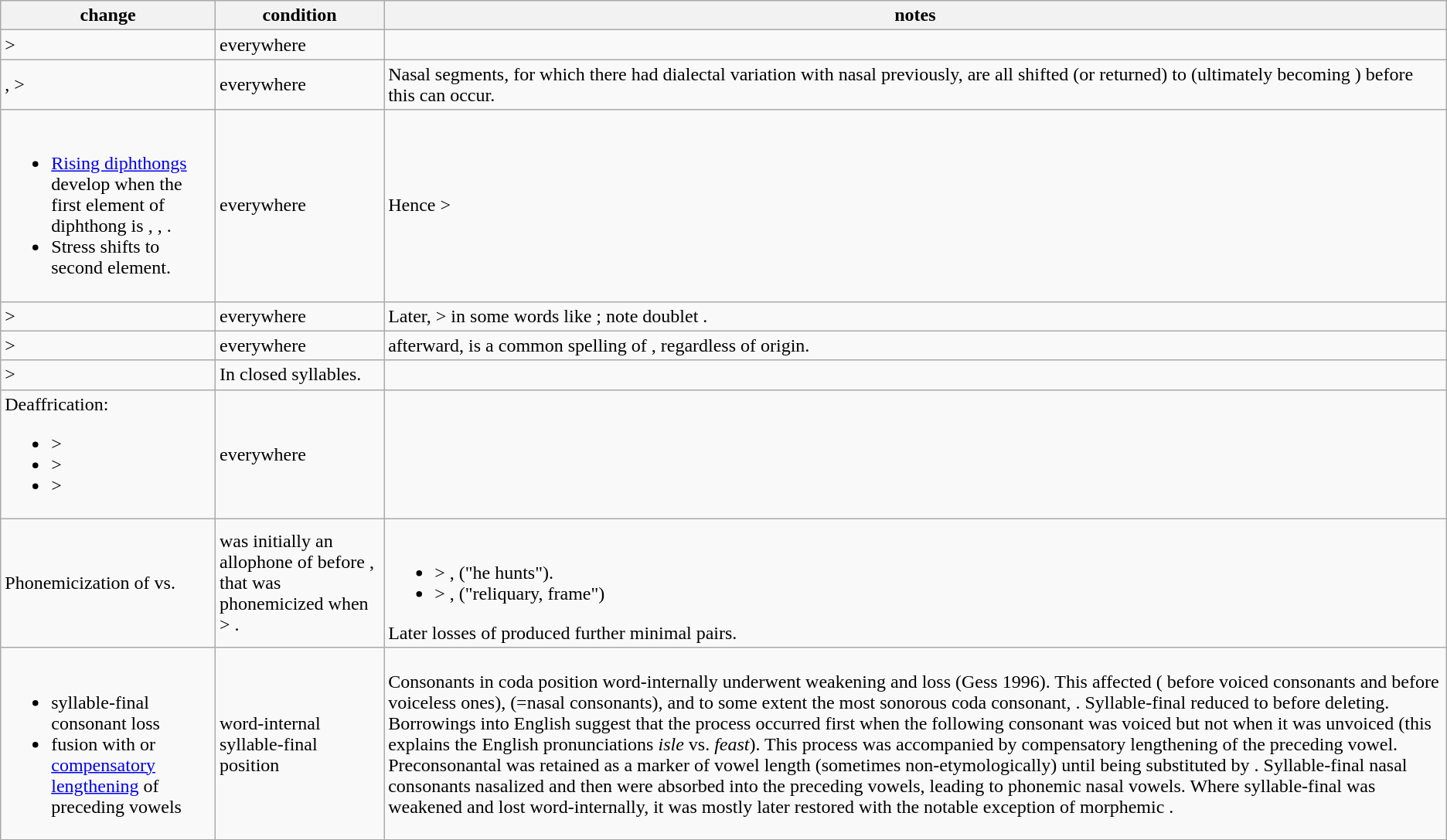<table class="wikitable">
<tr>
<th>change</th>
<th>condition</th>
<th>notes</th>
</tr>
<tr>
<td> > </td>
<td>everywhere</td>
<td></td>
</tr>
<tr>
<td>,  > </td>
<td>everywhere</td>
<td>Nasal  segments, for which there had dialectal variation with nasal  previously, are all shifted (or returned) to  (ultimately becoming ) before this can occur.</td>
</tr>
<tr>
<td><br><ul><li><a href='#'>Rising diphthongs</a> develop when the first element of diphthong is , , .</li><li>Stress shifts to second element.</li></ul></td>
<td>everywhere</td>
<td>Hence  > </td>
</tr>
<tr>
<td> > </td>
<td>everywhere</td>
<td>Later,  >  in some words like ; note doublet .</td>
</tr>
<tr>
<td> > </td>
<td>everywhere</td>
<td>afterward,  is a common spelling of , regardless of origin.</td>
</tr>
<tr>
<td> > </td>
<td>In closed syllables.</td>
<td></td>
</tr>
<tr>
<td>Deaffrication:<br><ul><li> > </li><li> > </li><li> > </li></ul></td>
<td>everywhere</td>
<td></td>
</tr>
<tr>
<td>Phonemicization of  vs. </td>
<td> was initially an allophone of  before ,  that was phonemicized when  > .</td>
<td><br><ul><li> > ,  ("he hunts").</li><li> > ,  ("reliquary, frame")</li></ul>Later losses of  produced further minimal pairs.</td>
</tr>
<tr>
<td><br><ul><li>syllable-final consonant loss</li><li>fusion with or <a href='#'>compensatory lengthening</a> of preceding vowels</li></ul></td>
<td>word-internal syllable-final position</td>
<td>Consonants in coda position word-internally underwent weakening and loss (Gess 1996). This affected  ( before voiced consonants and  before voiceless ones),  (=nasal consonants), and to some extent the most sonorous coda consonant, . Syllable-final  reduced to  before deleting. Borrowings into English suggest that the process occurred first when the following consonant was voiced but not when it was unvoiced (this explains the English pronunciations <em>isle</em> vs. <em>feast</em>). This process was accompanied by compensatory lengthening of the preceding vowel. Preconsonantal  was retained as a marker of vowel length (sometimes non-etymologically) until being substituted by . Syllable-final nasal consonants nasalized and then were absorbed into the preceding vowels, leading to phonemic nasal vowels. Where syllable-final  was weakened and lost word-internally, it was mostly later restored with the notable exception of morphemic .</td>
</tr>
</table>
